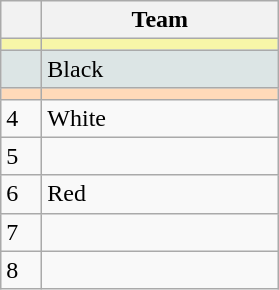<table class="wikitable">
<tr>
<th width=20></th>
<th width=150>Team</th>
</tr>
<tr style="background:#F7F6A8;">
<td style="text-align:center;"></td>
<td></td>
</tr>
<tr style="background:#DCE5E5;">
<td style="text-align:center;"></td>
<td> Black</td>
</tr>
<tr style="background:#FFDAB9;">
<td style="text-align:center;"></td>
<td></td>
</tr>
<tr>
<td>4</td>
<td> White</td>
</tr>
<tr>
<td>5</td>
<td></td>
</tr>
<tr>
<td>6</td>
<td> Red</td>
</tr>
<tr>
<td>7</td>
<td></td>
</tr>
<tr>
<td>8</td>
<td></td>
</tr>
</table>
